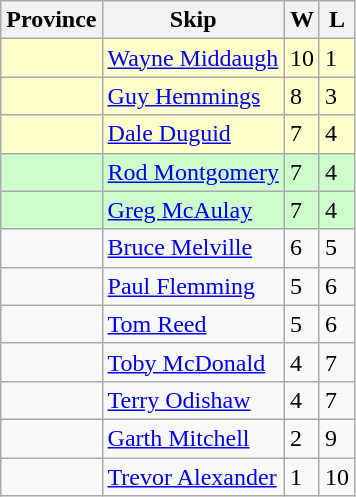<table class=wikitable>
<tr>
<th>Province</th>
<th>Skip</th>
<th>W</th>
<th>L</th>
</tr>
<tr bgcolor=#ffffcc>
<td></td>
<td><a href='#'>Wayne Middaugh</a></td>
<td>10</td>
<td>1</td>
</tr>
<tr bgcolor=#ffffcc>
<td></td>
<td><a href='#'>Guy Hemmings</a></td>
<td>8</td>
<td>3</td>
</tr>
<tr bgcolor=#ffffcc>
<td></td>
<td><a href='#'>Dale Duguid</a></td>
<td>7</td>
<td>4</td>
</tr>
<tr bgcolor=#ccffcc>
<td></td>
<td><a href='#'>Rod Montgomery</a></td>
<td>7</td>
<td>4</td>
</tr>
<tr bgcolor=#ccffcc>
<td></td>
<td><a href='#'>Greg McAulay</a></td>
<td>7</td>
<td>4</td>
</tr>
<tr>
<td></td>
<td><a href='#'>Bruce Melville</a></td>
<td>6</td>
<td>5</td>
</tr>
<tr>
<td></td>
<td><a href='#'>Paul Flemming</a></td>
<td>5</td>
<td>6</td>
</tr>
<tr>
<td></td>
<td><a href='#'>Tom Reed</a></td>
<td>5</td>
<td>6</td>
</tr>
<tr>
<td></td>
<td><a href='#'>Toby McDonald</a></td>
<td>4</td>
<td>7</td>
</tr>
<tr>
<td></td>
<td><a href='#'>Terry Odishaw</a></td>
<td>4</td>
<td>7</td>
</tr>
<tr>
<td></td>
<td><a href='#'>Garth Mitchell</a></td>
<td>2</td>
<td>9</td>
</tr>
<tr>
<td></td>
<td><a href='#'>Trevor Alexander</a></td>
<td>1</td>
<td>10</td>
</tr>
</table>
